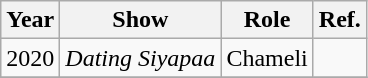<table class="wikitable plainrowheaders sortable">
<tr>
<th>Year</th>
<th>Show</th>
<th>Role</th>
<th>Ref.</th>
</tr>
<tr>
<td>2020</td>
<td><em>Dating Siyapaa</em></td>
<td>Chameli</td>
<td></td>
</tr>
<tr>
</tr>
</table>
